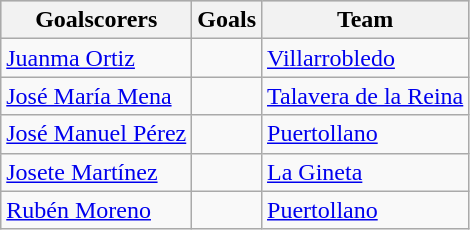<table class="wikitable sortable" class="wikitable">
<tr style="background:#ccc; text-align:center;">
<th>Goalscorers</th>
<th>Goals</th>
<th>Team</th>
</tr>
<tr>
<td> <a href='#'>Juanma Ortiz</a></td>
<td></td>
<td><a href='#'>Villarrobledo</a></td>
</tr>
<tr>
<td> <a href='#'>José María Mena</a></td>
<td></td>
<td><a href='#'>Talavera de la Reina</a></td>
</tr>
<tr>
<td> <a href='#'>José Manuel Pérez</a></td>
<td></td>
<td><a href='#'>Puertollano</a></td>
</tr>
<tr>
<td> <a href='#'>Josete Martínez</a></td>
<td></td>
<td><a href='#'>La Gineta</a></td>
</tr>
<tr>
<td> <a href='#'>Rubén Moreno</a></td>
<td></td>
<td><a href='#'>Puertollano</a></td>
</tr>
</table>
